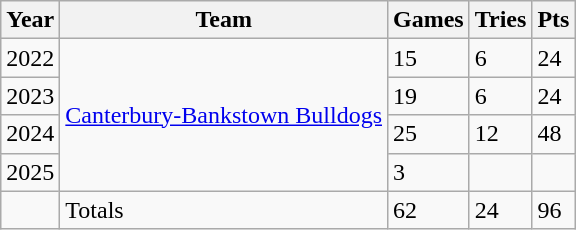<table class="wikitable">
<tr>
<th>Year</th>
<th>Team</th>
<th>Games</th>
<th>Tries</th>
<th>Pts</th>
</tr>
<tr>
<td>2022</td>
<td rowspan="4"> <a href='#'>Canterbury-Bankstown Bulldogs</a></td>
<td>15</td>
<td>6</td>
<td>24</td>
</tr>
<tr>
<td>2023</td>
<td>19</td>
<td>6</td>
<td>24</td>
</tr>
<tr>
<td>2024</td>
<td>25</td>
<td>12</td>
<td>48</td>
</tr>
<tr>
<td>2025</td>
<td>3</td>
<td></td>
<td></td>
</tr>
<tr>
<td></td>
<td>Totals</td>
<td>62</td>
<td>24</td>
<td>96</td>
</tr>
</table>
